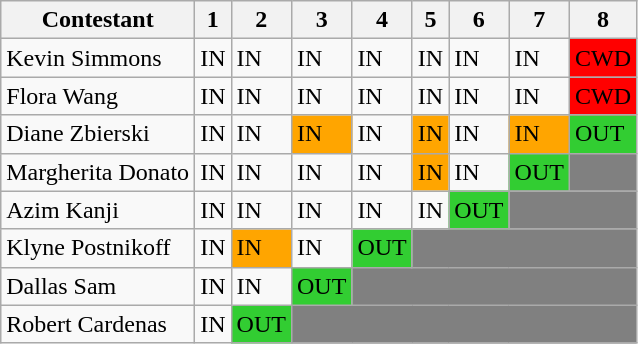<table class="wikitable">
<tr>
<th>Contestant</th>
<th>1</th>
<th>2</th>
<th>3</th>
<th>4</th>
<th>5</th>
<th>6</th>
<th>7</th>
<th>8</th>
</tr>
<tr>
<td>Kevin Simmons</td>
<td>IN</td>
<td>IN</td>
<td>IN</td>
<td>IN</td>
<td>IN</td>
<td>IN</td>
<td>IN</td>
<td style="background-color:red">CWD</td>
</tr>
<tr>
<td>Flora Wang</td>
<td>IN</td>
<td>IN</td>
<td>IN</td>
<td>IN</td>
<td>IN</td>
<td>IN</td>
<td>IN</td>
<td style="background-color:red">CWD</td>
</tr>
<tr>
<td>Diane Zbierski</td>
<td>IN</td>
<td>IN</td>
<td style="background-color:orange">IN</td>
<td>IN</td>
<td style="background-color:orange">IN</td>
<td>IN</td>
<td style="background-color:orange">IN</td>
<td style="background-color:limegreen">OUT</td>
</tr>
<tr>
<td>Margherita Donato</td>
<td>IN</td>
<td>IN</td>
<td>IN</td>
<td>IN</td>
<td style="background-color:orange">IN</td>
<td>IN</td>
<td style="background-color:limegreen">OUT</td>
<td style="background-color:gray" colspan="1"></td>
</tr>
<tr>
<td>Azim Kanji</td>
<td>IN</td>
<td>IN</td>
<td>IN</td>
<td>IN</td>
<td>IN</td>
<td style="background-color:limegreen">OUT</td>
<td style="background-color:gray" colspan="2"></td>
</tr>
<tr>
<td>Klyne Postnikoff</td>
<td>IN</td>
<td style="background-color:orange">IN</td>
<td>IN</td>
<td style="background-color:limegreen">OUT</td>
<td style="background-color:gray" colspan="4"></td>
</tr>
<tr>
<td>Dallas Sam</td>
<td>IN</td>
<td>IN</td>
<td style="background-color:limegreen">OUT</td>
<td style="background-color:gray" colspan="5"></td>
</tr>
<tr>
<td>Robert Cardenas</td>
<td>IN</td>
<td style="background-color:limegreen">OUT</td>
<td style="background-color:gray" colspan="6"></td>
</tr>
</table>
